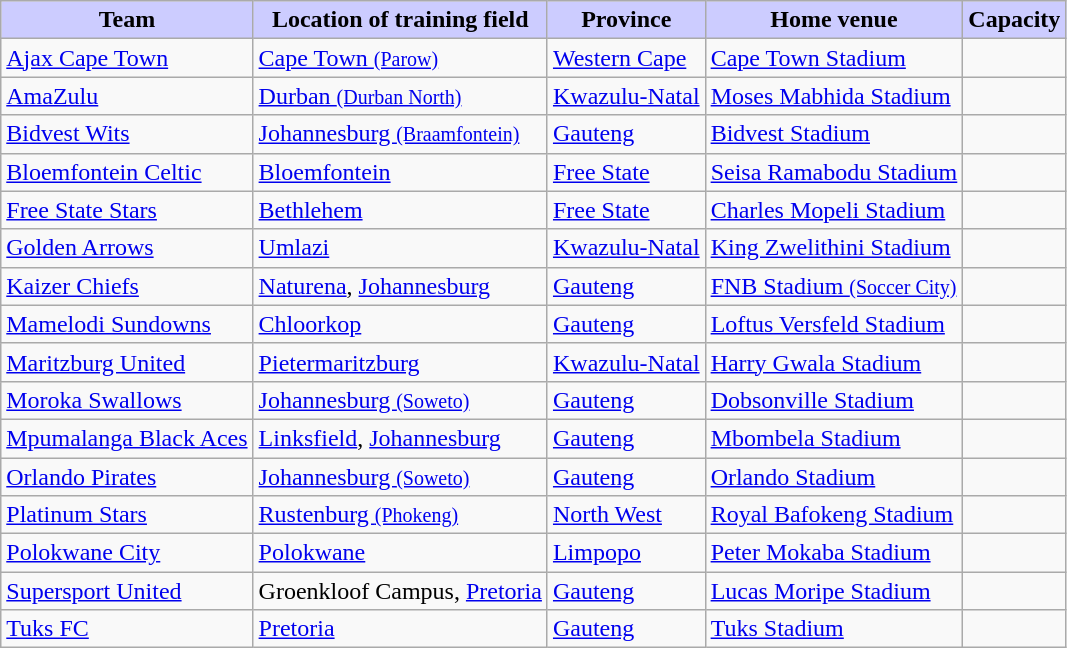<table class="wikitable sortable" style="text-align: left;">
<tr>
<th style=background:#ccccff;>Team</th>
<th style=background:#ccccff;>Location of training field</th>
<th style=background:#ccccff;>Province</th>
<th style=background:#ccccff;>Home venue</th>
<th style=background:#ccccff;>Capacity</th>
</tr>
<tr>
<td><a href='#'>Ajax Cape Town</a></td>
<td><a href='#'>Cape Town <small>(Parow)</small></a></td>
<td><a href='#'>Western Cape</a></td>
<td><a href='#'>Cape Town Stadium</a></td>
<td></td>
</tr>
<tr>
<td><a href='#'>AmaZulu</a></td>
<td><a href='#'>Durban <small>(Durban North)</small></a></td>
<td><a href='#'>Kwazulu-Natal</a></td>
<td><a href='#'>Moses Mabhida Stadium</a></td>
<td></td>
</tr>
<tr>
<td><a href='#'>Bidvest Wits</a></td>
<td><a href='#'>Johannesburg <small>(Braamfontein)</small></a></td>
<td><a href='#'>Gauteng</a></td>
<td><a href='#'>Bidvest Stadium</a></td>
<td></td>
</tr>
<tr>
<td><a href='#'>Bloemfontein Celtic</a></td>
<td><a href='#'>Bloemfontein</a></td>
<td><a href='#'>Free State</a></td>
<td><a href='#'>Seisa Ramabodu Stadium</a></td>
<td></td>
</tr>
<tr>
<td><a href='#'>Free State Stars</a></td>
<td><a href='#'>Bethlehem</a></td>
<td><a href='#'>Free State</a></td>
<td><a href='#'>Charles Mopeli Stadium</a></td>
<td></td>
</tr>
<tr>
<td><a href='#'>Golden Arrows</a></td>
<td><a href='#'>Umlazi</a></td>
<td><a href='#'>Kwazulu-Natal</a></td>
<td><a href='#'>King Zwelithini Stadium</a></td>
<td></td>
</tr>
<tr>
<td><a href='#'>Kaizer Chiefs</a></td>
<td><a href='#'>Naturena</a>, <a href='#'>Johannesburg</a></td>
<td><a href='#'>Gauteng</a></td>
<td><a href='#'>FNB Stadium <small>(Soccer City)</small></a></td>
<td></td>
</tr>
<tr>
<td><a href='#'>Mamelodi Sundowns</a></td>
<td><a href='#'>Chloorkop</a></td>
<td><a href='#'>Gauteng</a></td>
<td><a href='#'>Loftus Versfeld Stadium</a></td>
<td></td>
</tr>
<tr>
<td><a href='#'>Maritzburg United</a></td>
<td><a href='#'>Pietermaritzburg</a></td>
<td><a href='#'>Kwazulu-Natal</a></td>
<td><a href='#'>Harry Gwala Stadium</a></td>
<td></td>
</tr>
<tr>
<td><a href='#'>Moroka Swallows</a></td>
<td><a href='#'>Johannesburg <small>(Soweto)</small></a></td>
<td><a href='#'>Gauteng</a></td>
<td><a href='#'>Dobsonville Stadium</a></td>
<td></td>
</tr>
<tr>
<td><a href='#'>Mpumalanga Black Aces</a></td>
<td><a href='#'>Linksfield</a>, <a href='#'>Johannesburg</a></td>
<td><a href='#'>Gauteng</a></td>
<td><a href='#'>Mbombela Stadium</a></td>
<td></td>
</tr>
<tr>
<td><a href='#'>Orlando Pirates</a></td>
<td><a href='#'>Johannesburg <small>(Soweto)</small></a></td>
<td><a href='#'>Gauteng</a></td>
<td><a href='#'>Orlando Stadium</a></td>
<td></td>
</tr>
<tr>
<td><a href='#'>Platinum Stars</a></td>
<td><a href='#'>Rustenburg <small>(Phokeng)</small></a></td>
<td><a href='#'>North West</a></td>
<td><a href='#'>Royal Bafokeng Stadium</a></td>
<td></td>
</tr>
<tr>
<td><a href='#'>Polokwane City</a></td>
<td><a href='#'>Polokwane</a></td>
<td><a href='#'>Limpopo</a></td>
<td><a href='#'>Peter Mokaba Stadium</a></td>
<td></td>
</tr>
<tr>
<td><a href='#'>Supersport United</a></td>
<td>Groenkloof Campus, <a href='#'>Pretoria</a></td>
<td><a href='#'>Gauteng</a></td>
<td><a href='#'>Lucas Moripe Stadium</a></td>
<td></td>
</tr>
<tr>
<td><a href='#'>Tuks FC</a></td>
<td><a href='#'>Pretoria</a></td>
<td><a href='#'>Gauteng</a></td>
<td><a href='#'>Tuks Stadium</a></td>
<td></td>
</tr>
</table>
